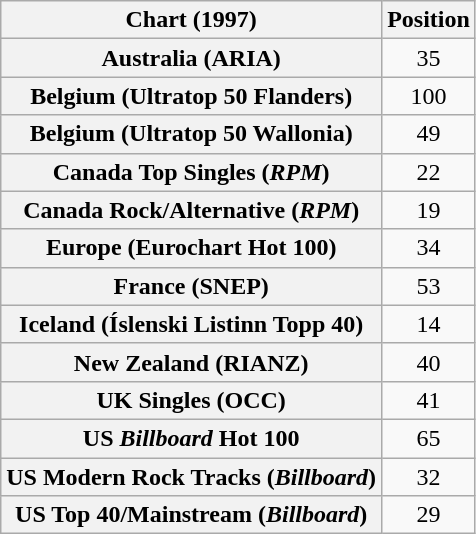<table class="wikitable sortable plainrowheaders" style="text-align:center">
<tr>
<th>Chart (1997)</th>
<th>Position</th>
</tr>
<tr>
<th scope="row">Australia (ARIA)</th>
<td>35</td>
</tr>
<tr>
<th scope="row">Belgium (Ultratop 50 Flanders)</th>
<td>100</td>
</tr>
<tr>
<th scope="row">Belgium (Ultratop 50 Wallonia)</th>
<td>49</td>
</tr>
<tr>
<th scope="row">Canada Top Singles (<em>RPM</em>)</th>
<td>22</td>
</tr>
<tr>
<th scope="row">Canada Rock/Alternative (<em>RPM</em>)</th>
<td>19</td>
</tr>
<tr>
<th scope="row">Europe (Eurochart Hot 100)</th>
<td>34</td>
</tr>
<tr>
<th scope="row">France (SNEP)</th>
<td>53</td>
</tr>
<tr>
<th scope="row">Iceland (Íslenski Listinn Topp 40)</th>
<td>14</td>
</tr>
<tr>
<th scope="row">New Zealand (RIANZ)</th>
<td>40</td>
</tr>
<tr>
<th scope="row">UK Singles (OCC)</th>
<td>41</td>
</tr>
<tr>
<th scope="row">US <em>Billboard</em> Hot 100</th>
<td>65</td>
</tr>
<tr>
<th scope="row">US Modern Rock Tracks (<em>Billboard</em>)</th>
<td>32</td>
</tr>
<tr>
<th scope="row">US Top 40/Mainstream (<em>Billboard</em>)</th>
<td>29</td>
</tr>
</table>
